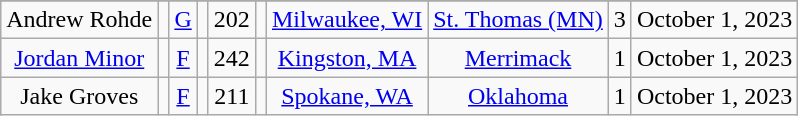<table class="wikitable sortable" style="text-align: center">
<tr align=center>
</tr>
<tr>
<td>Andrew Rohde</td>
<td></td>
<td><a href='#'>G</a></td>
<td></td>
<td>202</td>
<td></td>
<td><a href='#'>Milwaukee, WI</a></td>
<td><a href='#'>St. Thomas (MN)</a></td>
<td>3</td>
<td>October 1, 2023</td>
</tr>
<tr>
<td><a href='#'>Jordan Minor</a></td>
<td></td>
<td><a href='#'>F</a></td>
<td></td>
<td>242</td>
<td></td>
<td><a href='#'>Kingston, MA</a></td>
<td><a href='#'>Merrimack</a></td>
<td>1</td>
<td>October 1, 2023</td>
</tr>
<tr>
<td>Jake Groves</td>
<td></td>
<td><a href='#'>F</a></td>
<td></td>
<td>211</td>
<td></td>
<td><a href='#'>Spokane, WA</a></td>
<td><a href='#'>Oklahoma</a></td>
<td>1</td>
<td>October 1, 2023</td>
</tr>
</table>
